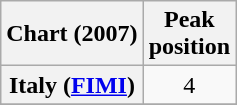<table class="wikitable plainrowheaders">
<tr>
<th>Chart (2007)</th>
<th>Peak<br>position</th>
</tr>
<tr>
<th scope="row">Italy (<a href='#'>FIMI</a>)</th>
<td style=text-align:center;">4</td>
</tr>
<tr>
</tr>
</table>
